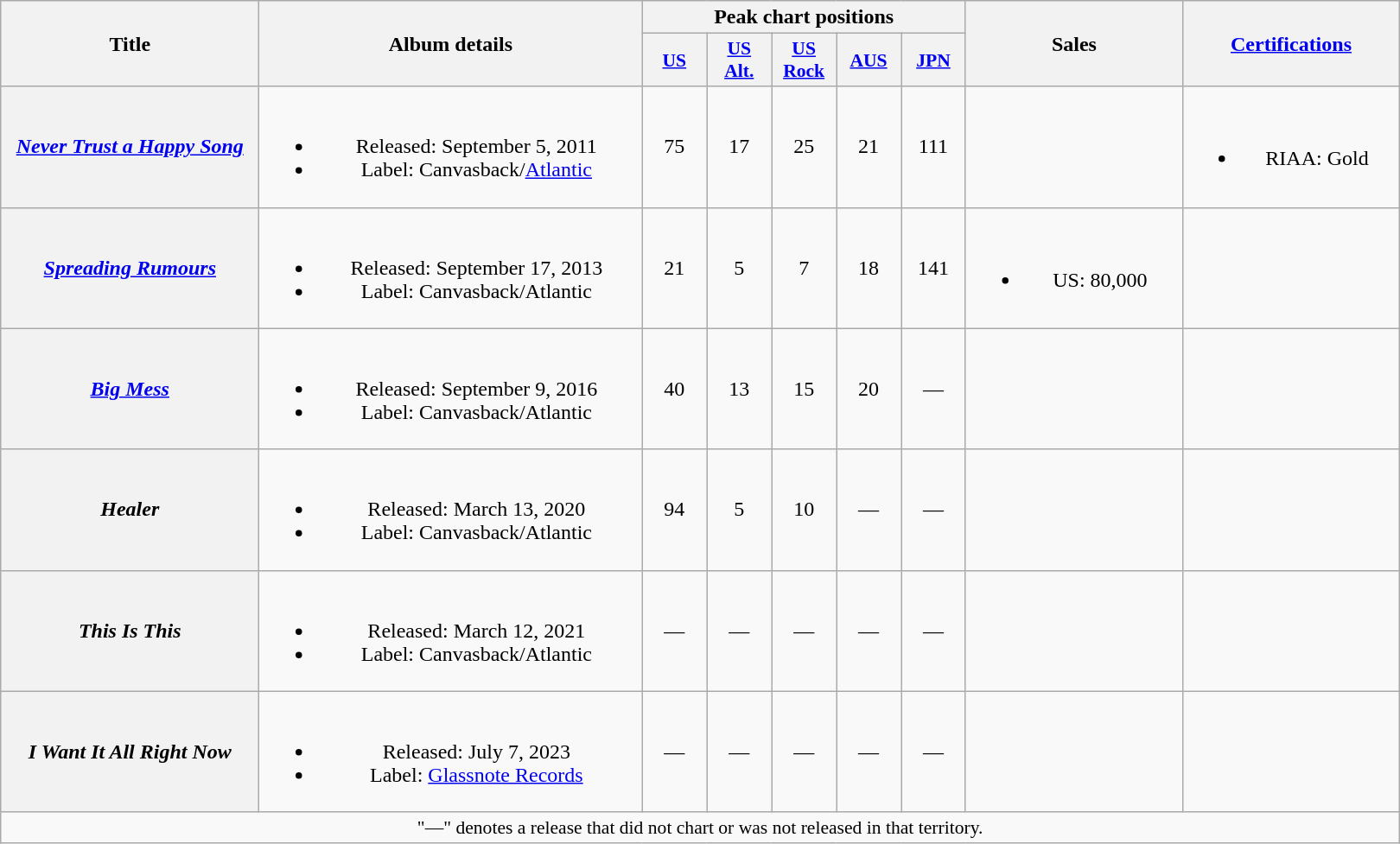<table class="wikitable plainrowheaders" style="text-align:center;">
<tr>
<th scope="col" rowspan="2" style="width:12em;">Title</th>
<th scope="col" rowspan="2" style="width:18em;">Album details</th>
<th scope="col" colspan="5">Peak chart positions</th>
<th scope="col" rowspan="2" style="width:10em;">Sales</th>
<th scope="col" rowspan="2" style="width:10em;"><a href='#'>Certifications</a></th>
</tr>
<tr>
<th scope="col" style="width:3em;font-size:90%;"><a href='#'>US</a><br></th>
<th scope="col" style="width:3em;font-size:90%;"><a href='#'>US<br>Alt.</a><br></th>
<th scope="col" style="width:3em;font-size:90%;"><a href='#'>US<br>Rock</a><br></th>
<th scope="col" style="width:3em;font-size:90%;"><a href='#'>AUS</a><br></th>
<th scope="col" style="width:3em;font-size:90%;"><a href='#'>JPN</a><br></th>
</tr>
<tr>
<th scope="row"><em><a href='#'>Never Trust a Happy Song</a></em></th>
<td><br><ul><li>Released: September 5, 2011</li><li>Label: Canvasback/<a href='#'>Atlantic</a></li></ul></td>
<td>75</td>
<td>17</td>
<td>25</td>
<td>21</td>
<td>111</td>
<td></td>
<td><br><ul><li>RIAA: Gold</li></ul></td>
</tr>
<tr>
<th scope="row"><em><a href='#'>Spreading Rumours</a></em></th>
<td><br><ul><li>Released: September 17, 2013</li><li>Label: Canvasback/Atlantic</li></ul></td>
<td>21</td>
<td>5</td>
<td>7</td>
<td>18</td>
<td>141</td>
<td><br><ul><li>US: 80,000</li></ul></td>
<td></td>
</tr>
<tr>
<th scope="row"><em><a href='#'>Big Mess</a></em></th>
<td><br><ul><li>Released: September 9, 2016</li><li>Label: Canvasback/Atlantic</li></ul></td>
<td>40</td>
<td>13</td>
<td>15</td>
<td>20</td>
<td>—</td>
<td></td>
<td></td>
</tr>
<tr>
<th scope="row"><em>Healer</em></th>
<td><br><ul><li>Released: March 13, 2020</li><li>Label: Canvasback/Atlantic</li></ul></td>
<td>94</td>
<td>5</td>
<td>10</td>
<td>—</td>
<td>—</td>
<td></td>
<td></td>
</tr>
<tr>
<th scope="row"><em>This Is This</em></th>
<td><br><ul><li>Released: March 12, 2021</li><li>Label: Canvasback/Atlantic</li></ul></td>
<td>—</td>
<td>—</td>
<td>—</td>
<td>—</td>
<td>—</td>
<td></td>
<td></td>
</tr>
<tr>
<th scope="row"><em>I Want It All Right Now</em></th>
<td><br><ul><li>Released: July 7, 2023</li><li>Label: <a href='#'>Glassnote Records</a></li></ul></td>
<td>—</td>
<td>—</td>
<td>—</td>
<td>—</td>
<td>—</td>
<td></td>
<td></td>
</tr>
<tr>
<td colspan="11" style="font-size:90%">"—" denotes a release that did not chart or was not released in that territory.</td>
</tr>
</table>
